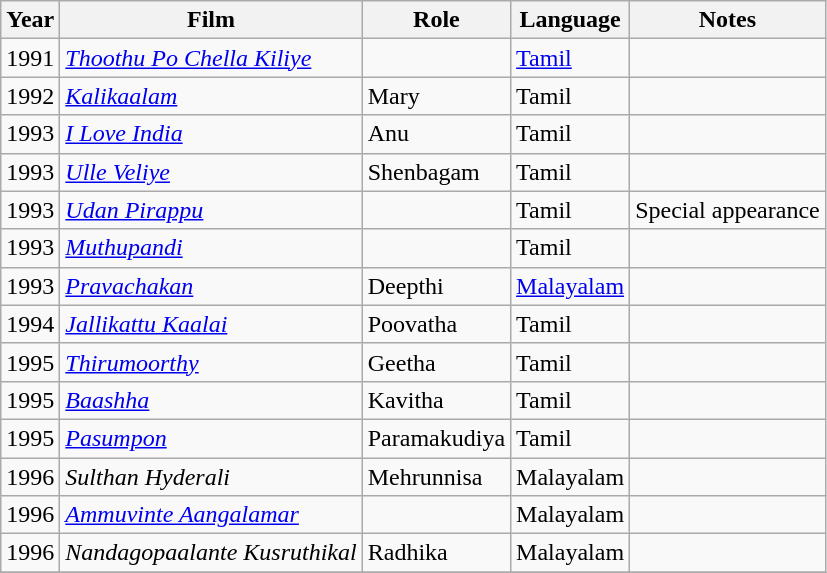<table class="wikitable sortable">
<tr>
<th>Year</th>
<th>Film</th>
<th>Role</th>
<th>Language</th>
<th class="unsortable">Notes</th>
</tr>
<tr>
<td>1991</td>
<td><em><a href='#'>Thoothu Po Chella Kiliye</a></em></td>
<td></td>
<td><a href='#'>Tamil</a></td>
<td></td>
</tr>
<tr>
<td>1992</td>
<td><em><a href='#'>Kalikaalam</a></em></td>
<td>Mary</td>
<td>Tamil</td>
<td></td>
</tr>
<tr>
<td>1993</td>
<td><em><a href='#'>I Love India</a></em></td>
<td>Anu</td>
<td>Tamil</td>
<td></td>
</tr>
<tr>
<td>1993</td>
<td><em><a href='#'>Ulle Veliye</a></em></td>
<td>Shenbagam</td>
<td>Tamil</td>
<td></td>
</tr>
<tr>
<td>1993</td>
<td><em><a href='#'>Udan Pirappu</a></em></td>
<td></td>
<td>Tamil</td>
<td>Special appearance</td>
</tr>
<tr>
<td>1993</td>
<td><em><a href='#'>Muthupandi</a></em></td>
<td></td>
<td>Tamil</td>
<td></td>
</tr>
<tr>
<td>1993</td>
<td><em><a href='#'>Pravachakan</a></em></td>
<td>Deepthi</td>
<td><a href='#'>Malayalam</a></td>
<td></td>
</tr>
<tr>
<td>1994</td>
<td><em><a href='#'>Jallikattu Kaalai</a></em></td>
<td>Poovatha</td>
<td>Tamil</td>
<td></td>
</tr>
<tr>
<td>1995</td>
<td><em><a href='#'>Thirumoorthy</a></em></td>
<td>Geetha</td>
<td>Tamil</td>
<td></td>
</tr>
<tr>
<td>1995</td>
<td><em><a href='#'>Baashha</a></em></td>
<td>Kavitha</td>
<td>Tamil</td>
<td></td>
</tr>
<tr>
<td>1995</td>
<td><em><a href='#'>Pasumpon</a></em></td>
<td>Paramakudiya</td>
<td>Tamil</td>
<td></td>
</tr>
<tr>
<td>1996</td>
<td><em>Sulthan Hyderali</em></td>
<td>Mehrunnisa</td>
<td>Malayalam</td>
<td></td>
</tr>
<tr>
<td>1996</td>
<td><em><a href='#'>Ammuvinte Aangalamar</a></em></td>
<td></td>
<td>Malayalam</td>
<td></td>
</tr>
<tr>
<td>1996</td>
<td><em>Nandagopaalante Kusruthikal</em></td>
<td>Radhika</td>
<td>Malayalam</td>
<td></td>
</tr>
<tr>
</tr>
</table>
